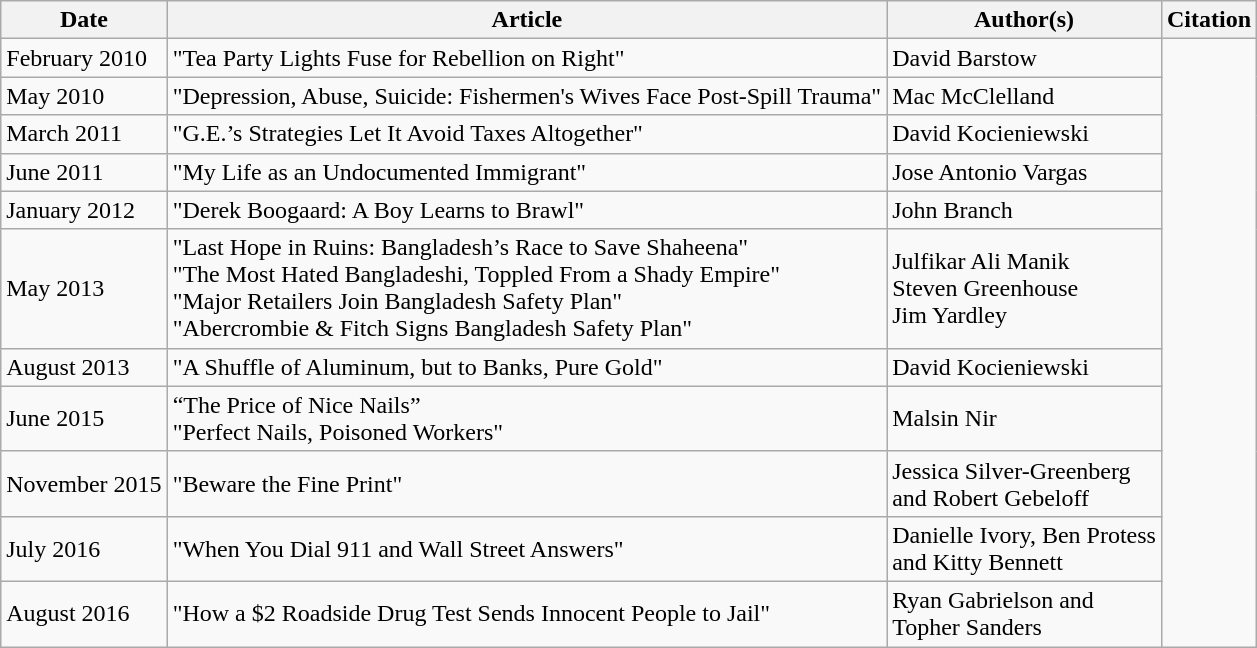<table class="wikitable">
<tr>
<th>Date</th>
<th>Article</th>
<th>Author(s)</th>
<th>Citation</th>
</tr>
<tr>
<td>February 2010</td>
<td>"Tea Party Lights Fuse for Rebellion on Right"</td>
<td>David Barstow</td>
<td rowspan="11"></td>
</tr>
<tr>
<td>May 2010</td>
<td>"Depression, Abuse, Suicide: Fishermen's Wives Face Post-Spill Trauma"</td>
<td>Mac McClelland</td>
</tr>
<tr>
<td>March 2011</td>
<td>"G.E.’s Strategies Let It Avoid Taxes Altogether"</td>
<td>David Kocieniewski</td>
</tr>
<tr>
<td>June 2011</td>
<td>"My Life as an Undocumented Immigrant"</td>
<td>Jose Antonio Vargas</td>
</tr>
<tr>
<td>January 2012</td>
<td>"Derek Boogaard: A Boy Learns to Brawl"</td>
<td>John Branch</td>
</tr>
<tr>
<td>May 2013</td>
<td>"Last Hope in Ruins: Bangladesh’s Race to Save Shaheena"<br>"The Most Hated Bangladeshi, Toppled From a Shady Empire"<br>"Major Retailers Join Bangladesh Safety Plan"<br>"Abercrombie & Fitch Signs Bangladesh Safety Plan"</td>
<td>Julfikar Ali Manik<br>Steven Greenhouse<br>Jim Yardley</td>
</tr>
<tr>
<td>August 2013</td>
<td>"A Shuffle of Aluminum, but to Banks, Pure Gold"</td>
<td>David Kocieniewski</td>
</tr>
<tr>
<td>June 2015</td>
<td>“The Price of Nice Nails”<br>"Perfect Nails, Poisoned Workers"</td>
<td>Malsin Nir</td>
</tr>
<tr>
<td>November 2015</td>
<td>"Beware the Fine Print"</td>
<td>Jessica Silver-Greenberg<br>and Robert Gebeloff</td>
</tr>
<tr>
<td>July 2016</td>
<td>"When You Dial 911 and Wall Street Answers"</td>
<td>Danielle Ivory, Ben Protess<br>and Kitty Bennett</td>
</tr>
<tr>
<td>August 2016</td>
<td>"How a $2 Roadside Drug Test Sends Innocent People to Jail"</td>
<td>Ryan Gabrielson and<br>Topher Sanders</td>
</tr>
</table>
